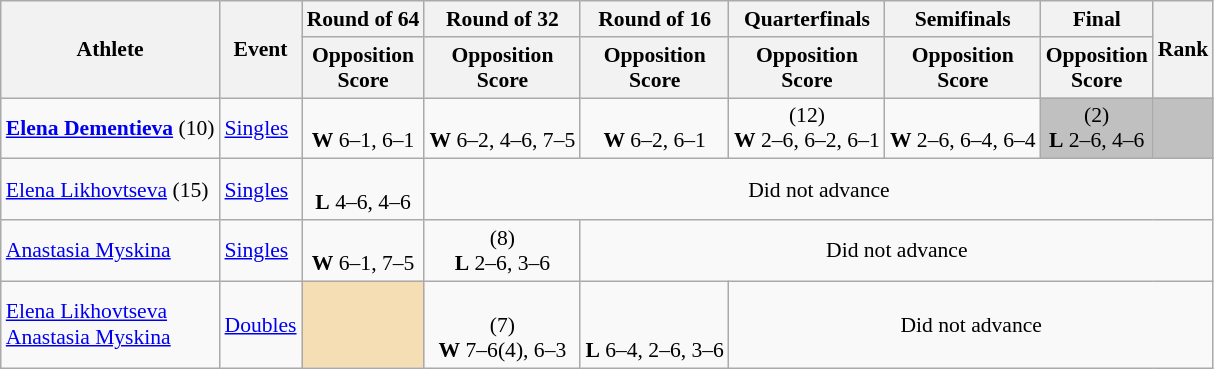<table class=wikitable style="font-size:90%">
<tr>
<th rowspan="2">Athlete</th>
<th rowspan="2">Event</th>
<th>Round of 64</th>
<th>Round of 32</th>
<th>Round of 16</th>
<th>Quarterfinals</th>
<th>Semifinals</th>
<th>Final</th>
<th rowspan="2">Rank</th>
</tr>
<tr>
<th>Opposition<br>Score</th>
<th>Opposition<br>Score</th>
<th>Opposition<br>Score</th>
<th>Opposition<br>Score</th>
<th>Opposition<br>Score</th>
<th>Opposition<br>Score</th>
</tr>
<tr>
<td><strong><a href='#'>Elena Dementieva</a></strong> (10)</td>
<td><a href='#'>Singles</a></td>
<td align=center> <br><strong>W</strong> 6–1, 6–1</td>
<td align=center> <br><strong>W</strong> 6–2, 4–6, 7–5</td>
<td align=center> <br><strong>W</strong> 6–2, 6–1</td>
<td align=center> (12)<br><strong>W</strong> 2–6, 6–2, 6–1</td>
<td align=center><br><strong>W</strong> 2–6, 6–4, 6–4</td>
<td align=center bgcolor=silver> (2)<br><strong>L</strong> 2–6, 4–6</td>
<td align=center bgcolor=silver></td>
</tr>
<tr>
<td><a href='#'>Elena Likhovtseva</a> (15)</td>
<td><a href='#'>Singles</a></td>
<td align=center> <br><strong>L</strong> 4–6, 4–6</td>
<td align=center colspan = "6">Did not advance</td>
</tr>
<tr>
<td><a href='#'>Anastasia Myskina</a></td>
<td><a href='#'>Singles</a></td>
<td align=center> <br><strong>W</strong> 6–1, 7–5</td>
<td align=center> (8)<br><strong>L</strong> 2–6, 3–6</td>
<td align=center colspan = "5">Did not advance</td>
</tr>
<tr>
<td><a href='#'>Elena Likhovtseva</a><br><a href='#'>Anastasia Myskina</a></td>
<td><a href='#'>Doubles</a></td>
<td bgcolor="wheat"></td>
<td align=center><br> (7)<br><strong>W</strong> 7–6(4), 6–3</td>
<td align=center><br> <br><strong>L</strong> 6–4, 2–6, 3–6</td>
<td align=center colspan = "4">Did not advance</td>
</tr>
</table>
